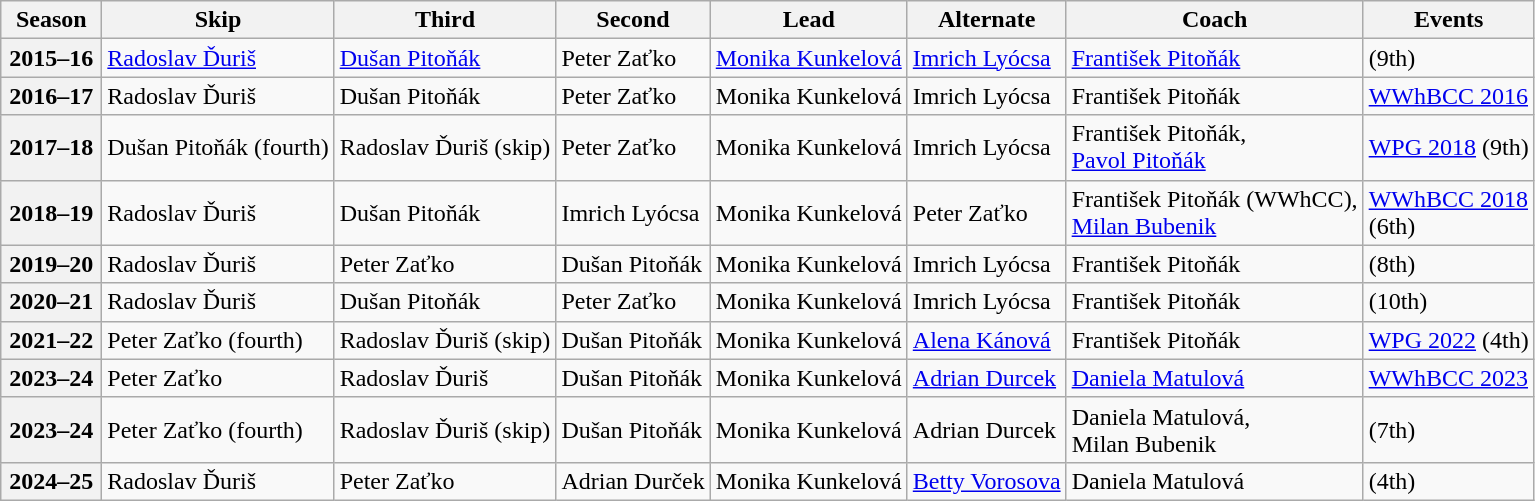<table class="wikitable">
<tr>
<th scope="col" width=60>Season</th>
<th scope="col">Skip</th>
<th scope="col">Third</th>
<th scope="col">Second</th>
<th scope="col">Lead</th>
<th scope="col">Alternate</th>
<th scope="col">Coach</th>
<th scope="col">Events</th>
</tr>
<tr>
<th scope="row">2015–16</th>
<td><a href='#'>Radoslav Ďuriš</a></td>
<td><a href='#'>Dušan Pitoňák</a></td>
<td>Peter Zaťko</td>
<td><a href='#'>Monika Kunkelová</a></td>
<td><a href='#'>Imrich Lyócsa</a></td>
<td><a href='#'>František Pitoňák</a></td>
<td> (9th)</td>
</tr>
<tr>
<th scope="row">2016–17</th>
<td>Radoslav Ďuriš</td>
<td>Dušan Pitoňák</td>
<td>Peter Zaťko</td>
<td>Monika Kunkelová</td>
<td>Imrich Lyócsa</td>
<td>František Pitoňák</td>
<td><a href='#'>WWhBCC 2016</a> </td>
</tr>
<tr>
<th scope="row">2017–18</th>
<td>Dušan Pitoňák (fourth)</td>
<td>Radoslav Ďuriš (skip)</td>
<td>Peter Zaťko</td>
<td>Monika Kunkelová</td>
<td>Imrich Lyócsa</td>
<td>František Pitoňák,<br><a href='#'>Pavol Pitoňák</a></td>
<td><a href='#'>WPG 2018</a> (9th)</td>
</tr>
<tr>
<th scope="row">2018–19</th>
<td>Radoslav Ďuriš</td>
<td>Dušan Pitoňák</td>
<td>Imrich Lyócsa</td>
<td>Monika Kunkelová</td>
<td>Peter Zaťko</td>
<td>František Pitoňák (WWhCC),<br><a href='#'>Milan Bubenik</a></td>
<td><a href='#'>WWhBCC 2018</a> <br> (6th)</td>
</tr>
<tr>
<th scope="row">2019–20</th>
<td>Radoslav Ďuriš</td>
<td>Peter Zaťko</td>
<td>Dušan Pitoňák</td>
<td>Monika Kunkelová</td>
<td>Imrich Lyócsa</td>
<td>František Pitoňák</td>
<td> (8th)</td>
</tr>
<tr>
<th scope="row">2020–21</th>
<td>Radoslav Ďuriš</td>
<td>Dušan Pitoňák</td>
<td>Peter Zaťko</td>
<td>Monika Kunkelová</td>
<td>Imrich Lyócsa</td>
<td>František Pitoňák</td>
<td> (10th)</td>
</tr>
<tr>
<th scope="row">2021–22</th>
<td>Peter Zaťko (fourth)</td>
<td>Radoslav Ďuriš (skip)</td>
<td>Dušan Pitoňák</td>
<td>Monika Kunkelová</td>
<td><a href='#'>Alena Kánová</a></td>
<td>František Pitoňák</td>
<td><a href='#'>WPG 2022</a> (4th)</td>
</tr>
<tr>
<th scope="row">2023–24</th>
<td>Peter Zaťko</td>
<td>Radoslav Ďuriš</td>
<td>Dušan Pitoňák</td>
<td>Monika Kunkelová</td>
<td><a href='#'>Adrian Durcek</a></td>
<td><a href='#'>Daniela Matulová</a></td>
<td><a href='#'>WWhBCC 2023</a> </td>
</tr>
<tr>
<th scope="row">2023–24</th>
<td>Peter Zaťko (fourth)</td>
<td>Radoslav Ďuriš (skip)</td>
<td>Dušan Pitoňák</td>
<td>Monika Kunkelová</td>
<td>Adrian Durcek</td>
<td>Daniela Matulová,<br>Milan Bubenik</td>
<td> (7th)</td>
</tr>
<tr>
<th scope="row">2024–25</th>
<td>Radoslav Ďuriš</td>
<td>Peter Zaťko</td>
<td>Adrian Durček</td>
<td>Monika Kunkelová</td>
<td><a href='#'>Betty Vorosova</a></td>
<td>Daniela Matulová</td>
<td> (4th)</td>
</tr>
</table>
